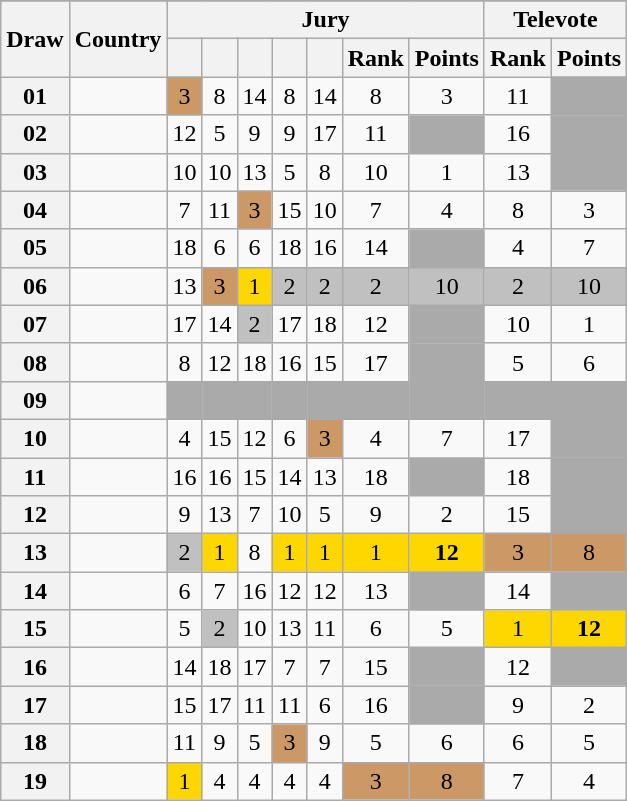<table class="sortable wikitable collapsible plainrowheaders" style="text-align:center;">
<tr>
</tr>
<tr>
<th scope="col" rowspan="2">Draw</th>
<th scope="col" rowspan="2">Country</th>
<th scope="col" colspan="7">Jury</th>
<th scope="col" colspan="2">Televote</th>
</tr>
<tr>
<th scope="col"><small></small></th>
<th scope="col"><small></small></th>
<th scope="col"><small></small></th>
<th scope="col"><small></small></th>
<th scope="col"><small></small></th>
<th scope="col">Rank</th>
<th scope="col">Points</th>
<th scope="col">Rank</th>
<th scope="col">Points</th>
</tr>
<tr>
<th scope="row" style="text-align:center;">01</th>
<td style="text-align:left;"></td>
<td style="background:#CC9966;">3</td>
<td>8</td>
<td>14</td>
<td>8</td>
<td>14</td>
<td>8</td>
<td>3</td>
<td>11</td>
<td style="background:#AAAAAA;"></td>
</tr>
<tr>
<th scope="row" style="text-align:center;">02</th>
<td style="text-align:left;"></td>
<td>12</td>
<td>5</td>
<td>9</td>
<td>9</td>
<td>17</td>
<td>11</td>
<td style="background:#AAAAAA;"></td>
<td>16</td>
<td style="background:#AAAAAA;"></td>
</tr>
<tr>
<th scope="row" style="text-align:center;">03</th>
<td style="text-align:left;"></td>
<td>10</td>
<td>10</td>
<td>13</td>
<td>5</td>
<td>8</td>
<td>10</td>
<td>1</td>
<td>13</td>
<td style="background:#AAAAAA;"></td>
</tr>
<tr>
<th scope="row" style="text-align:center;">04</th>
<td style="text-align:left;"></td>
<td>7</td>
<td>11</td>
<td style="background:#CC9966;">3</td>
<td>15</td>
<td>10</td>
<td>7</td>
<td>4</td>
<td>8</td>
<td>3</td>
</tr>
<tr>
<th scope="row" style="text-align:center;">05</th>
<td style="text-align:left;"></td>
<td>18</td>
<td>6</td>
<td>6</td>
<td>18</td>
<td>16</td>
<td>14</td>
<td style="background:#AAAAAA;"></td>
<td>4</td>
<td>7</td>
</tr>
<tr>
<th scope="row" style="text-align:center;">06</th>
<td style="text-align:left;"></td>
<td>13</td>
<td style="background:#CC9966;">3</td>
<td style="background:gold;">1</td>
<td style="background:silver;">2</td>
<td style="background:silver;">2</td>
<td style="background:silver;">2</td>
<td style="background:silver;">10</td>
<td style="background:silver;">2</td>
<td style="background:silver;">10</td>
</tr>
<tr>
<th scope="row" style="text-align:center;">07</th>
<td style="text-align:left;"></td>
<td>17</td>
<td>14</td>
<td style="background:silver;">2</td>
<td>17</td>
<td>18</td>
<td>12</td>
<td style="background:#AAAAAA;"></td>
<td>10</td>
<td>1</td>
</tr>
<tr>
<th scope="row" style="text-align:center;">08</th>
<td style="text-align:left;"></td>
<td>8</td>
<td>12</td>
<td>18</td>
<td>16</td>
<td>15</td>
<td>17</td>
<td style="background:#AAAAAA;"></td>
<td>5</td>
<td>6</td>
</tr>
<tr class="sortbottom">
<th scope="row" style="text-align:center;">09</th>
<td style="text-align:left;"></td>
<td style="background:#AAAAAA;"></td>
<td style="background:#AAAAAA;"></td>
<td style="background:#AAAAAA;"></td>
<td style="background:#AAAAAA;"></td>
<td style="background:#AAAAAA;"></td>
<td style="background:#AAAAAA;"></td>
<td style="background:#AAAAAA;"></td>
<td style="background:#AAAAAA;"></td>
<td style="background:#AAAAAA;"></td>
</tr>
<tr>
<th scope="row" style="text-align:center;">10</th>
<td style="text-align:left;"></td>
<td>4</td>
<td>15</td>
<td>12</td>
<td>6</td>
<td style="background:#CC9966;">3</td>
<td>4</td>
<td>7</td>
<td>17</td>
<td style="background:#AAAAAA;"></td>
</tr>
<tr>
<th scope="row" style="text-align:center;">11</th>
<td style="text-align:left;"></td>
<td>16</td>
<td>16</td>
<td>15</td>
<td>14</td>
<td>13</td>
<td>18</td>
<td style="background:#AAAAAA;"></td>
<td>18</td>
<td style="background:#AAAAAA;"></td>
</tr>
<tr>
<th scope="row" style="text-align:center;">12</th>
<td style="text-align:left;"></td>
<td>9</td>
<td>13</td>
<td>7</td>
<td>10</td>
<td>5</td>
<td>9</td>
<td>2</td>
<td>15</td>
<td style="background:#AAAAAA;"></td>
</tr>
<tr>
<th scope="row" style="text-align:center;">13</th>
<td style="text-align:left;"></td>
<td style="background:silver;">2</td>
<td style="background:gold;">1</td>
<td>8</td>
<td style="background:gold;">1</td>
<td style="background:gold;">1</td>
<td style="background:gold;">1</td>
<td style="background:gold;"><strong>12</strong></td>
<td style="background:#CC9966;">3</td>
<td style="background:#CC9966;">8</td>
</tr>
<tr>
<th scope="row" style="text-align:center;">14</th>
<td style="text-align:left;"></td>
<td>6</td>
<td>7</td>
<td>16</td>
<td>12</td>
<td>12</td>
<td>13</td>
<td style="background:#AAAAAA;"></td>
<td>14</td>
<td style="background:#AAAAAA;"></td>
</tr>
<tr>
<th scope="row" style="text-align:center;">15</th>
<td style="text-align:left;"></td>
<td>5</td>
<td style="background:silver;">2</td>
<td>10</td>
<td>13</td>
<td>11</td>
<td>6</td>
<td>5</td>
<td style="background:gold;">1</td>
<td style="background:gold;"><strong>12</strong></td>
</tr>
<tr>
<th scope="row" style="text-align:center;">16</th>
<td style="text-align:left;"></td>
<td>14</td>
<td>18</td>
<td>17</td>
<td>7</td>
<td>7</td>
<td>15</td>
<td style="background:#AAAAAA;"></td>
<td>12</td>
<td style="background:#AAAAAA;"></td>
</tr>
<tr>
<th scope="row" style="text-align:center;">17</th>
<td style="text-align:left;"></td>
<td>15</td>
<td>17</td>
<td>11</td>
<td>11</td>
<td>6</td>
<td>16</td>
<td style="background:#AAAAAA;"></td>
<td>9</td>
<td>2</td>
</tr>
<tr>
<th scope="row" style="text-align:center;">18</th>
<td style="text-align:left;"></td>
<td>11</td>
<td>9</td>
<td>5</td>
<td style="background:#CC9966;">3</td>
<td>9</td>
<td>5</td>
<td>6</td>
<td>6</td>
<td>5</td>
</tr>
<tr>
<th scope="row" style="text-align:center;">19</th>
<td style="text-align:left;"></td>
<td style="background:gold;">1</td>
<td>4</td>
<td>4</td>
<td>4</td>
<td>4</td>
<td style="background:#CC9966;">3</td>
<td style="background:#CC9966;">8</td>
<td>7</td>
<td>4</td>
</tr>
</table>
